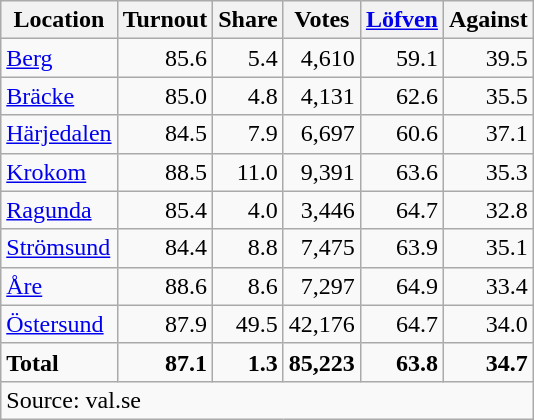<table class="wikitable sortable" style=text-align:right>
<tr>
<th>Location</th>
<th>Turnout</th>
<th>Share</th>
<th>Votes</th>
<th><a href='#'>Löfven</a></th>
<th>Against</th>
</tr>
<tr>
<td align=left><a href='#'>Berg</a></td>
<td>85.6</td>
<td>5.4</td>
<td>4,610</td>
<td>59.1</td>
<td>39.5</td>
</tr>
<tr>
<td align=left><a href='#'>Bräcke</a></td>
<td>85.0</td>
<td>4.8</td>
<td>4,131</td>
<td>62.6</td>
<td>35.5</td>
</tr>
<tr>
<td align=left><a href='#'>Härjedalen</a></td>
<td>84.5</td>
<td>7.9</td>
<td>6,697</td>
<td>60.6</td>
<td>37.1</td>
</tr>
<tr>
<td align=left><a href='#'>Krokom</a></td>
<td>88.5</td>
<td>11.0</td>
<td>9,391</td>
<td>63.6</td>
<td>35.3</td>
</tr>
<tr>
<td align=left><a href='#'>Ragunda</a></td>
<td>85.4</td>
<td>4.0</td>
<td>3,446</td>
<td>64.7</td>
<td>32.8</td>
</tr>
<tr>
<td align=left><a href='#'>Strömsund</a></td>
<td>84.4</td>
<td>8.8</td>
<td>7,475</td>
<td>63.9</td>
<td>35.1</td>
</tr>
<tr>
<td align=left><a href='#'>Åre</a></td>
<td>88.6</td>
<td>8.6</td>
<td>7,297</td>
<td>64.9</td>
<td>33.4</td>
</tr>
<tr>
<td align=left><a href='#'>Östersund</a></td>
<td>87.9</td>
<td>49.5</td>
<td>42,176</td>
<td>64.7</td>
<td>34.0</td>
</tr>
<tr>
<td align=left><strong>Total</strong></td>
<td><strong>87.1</strong></td>
<td><strong>1.3</strong></td>
<td><strong>85,223</strong></td>
<td><strong>63.8</strong></td>
<td><strong>34.7</strong></td>
</tr>
<tr>
<td align=left colspan=6>Source: val.se</td>
</tr>
</table>
